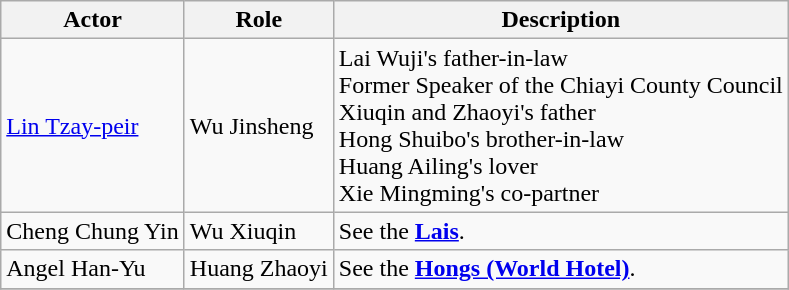<table class="wikitable">
<tr>
<th>Actor</th>
<th>Role</th>
<th>Description</th>
</tr>
<tr>
<td><a href='#'>Lin Tzay-peir</a></td>
<td>Wu Jinsheng</td>
<td>Lai Wuji's father-in-law<br>Former Speaker of the Chiayi County Council<br>Xiuqin and Zhaoyi's father<br>Hong Shuibo's brother-in-law<br>Huang Ailing's lover<br>Xie Mingming's co-partner</td>
</tr>
<tr>
<td>Cheng Chung Yin</td>
<td>Wu Xiuqin</td>
<td>See the <strong><a href='#'>Lais</a></strong>.</td>
</tr>
<tr>
<td>Angel Han-Yu</td>
<td>Huang Zhaoyi</td>
<td>See the <strong><a href='#'>Hongs (World Hotel)</a></strong>.</td>
</tr>
<tr>
</tr>
</table>
